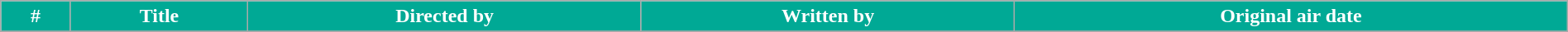<table class="wikitable plainrowheaders" style="width: 100%; margin-right: 0;">
<tr>
<th style="background: #00A995; color: #ffffff;">#</th>
<th style="background: #00A995; color: #ffffff;">Title</th>
<th style="background: #00A995; color: #ffffff;">Directed by</th>
<th style="background: #00A995; color: #ffffff;">Written by</th>
<th style="background: #00A995; color: #ffffff;">Original air date</th>
</tr>
<tr>
</tr>
</table>
